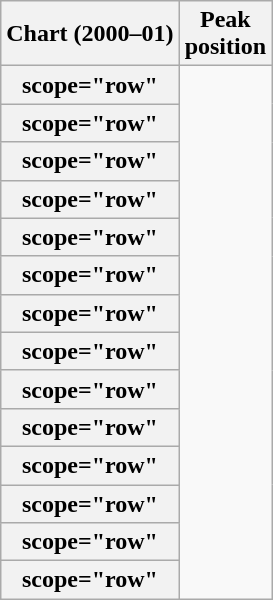<table class="wikitable sortable plainrowheaders">
<tr>
<th scope="col">Chart (2000–01)</th>
<th scope="col">Peak<br>position</th>
</tr>
<tr>
<th>scope="row" </th>
</tr>
<tr>
<th>scope="row" </th>
</tr>
<tr>
<th>scope="row" </th>
</tr>
<tr>
<th>scope="row" </th>
</tr>
<tr>
<th>scope="row" </th>
</tr>
<tr>
<th>scope="row" </th>
</tr>
<tr>
<th>scope="row" </th>
</tr>
<tr>
<th>scope="row" </th>
</tr>
<tr>
<th>scope="row" </th>
</tr>
<tr>
<th>scope="row" </th>
</tr>
<tr>
<th>scope="row" </th>
</tr>
<tr>
<th>scope="row" </th>
</tr>
<tr>
<th>scope="row" </th>
</tr>
<tr>
<th>scope="row" </th>
</tr>
</table>
